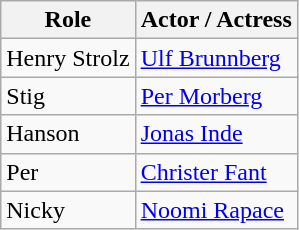<table class="wikitable">
<tr>
<th>Role</th>
<th>Actor / Actress</th>
</tr>
<tr>
<td>Henry Strolz</td>
<td><a href='#'>Ulf Brunnberg</a></td>
</tr>
<tr>
<td>Stig</td>
<td><a href='#'>Per Morberg</a></td>
</tr>
<tr>
<td>Hanson</td>
<td><a href='#'>Jonas Inde</a></td>
</tr>
<tr>
<td>Per</td>
<td><a href='#'>Christer Fant</a></td>
</tr>
<tr>
<td>Nicky</td>
<td><a href='#'>Noomi Rapace</a></td>
</tr>
</table>
